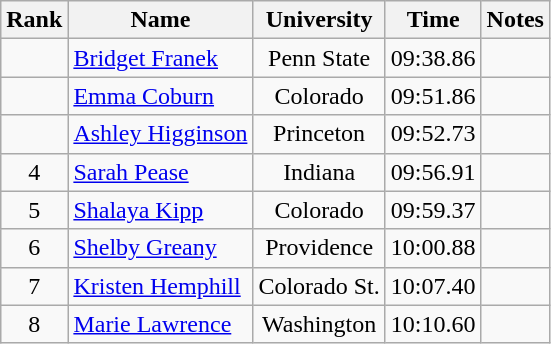<table class="wikitable sortable" style="text-align:center">
<tr>
<th>Rank</th>
<th>Name</th>
<th>University</th>
<th>Time</th>
<th>Notes</th>
</tr>
<tr>
<td></td>
<td align=left><a href='#'>Bridget Franek</a></td>
<td>Penn State</td>
<td>09:38.86</td>
<td></td>
</tr>
<tr>
<td></td>
<td align=left><a href='#'>Emma Coburn</a></td>
<td>Colorado</td>
<td>09:51.86</td>
<td></td>
</tr>
<tr>
<td></td>
<td align=left><a href='#'>Ashley Higginson</a></td>
<td>Princeton</td>
<td>09:52.73</td>
<td></td>
</tr>
<tr>
<td>4</td>
<td align=left><a href='#'>Sarah Pease</a></td>
<td>Indiana</td>
<td>09:56.91</td>
<td></td>
</tr>
<tr>
<td>5</td>
<td align=left><a href='#'>Shalaya Kipp</a></td>
<td>Colorado</td>
<td>09:59.37</td>
<td></td>
</tr>
<tr>
<td>6</td>
<td align=left><a href='#'>Shelby Greany</a></td>
<td>Providence</td>
<td>10:00.88</td>
<td></td>
</tr>
<tr>
<td>7</td>
<td align=left><a href='#'>Kristen Hemphill</a></td>
<td>Colorado St.</td>
<td>10:07.40</td>
<td></td>
</tr>
<tr>
<td>8</td>
<td align=left><a href='#'>Marie Lawrence</a></td>
<td>Washington</td>
<td>10:10.60</td>
<td></td>
</tr>
</table>
